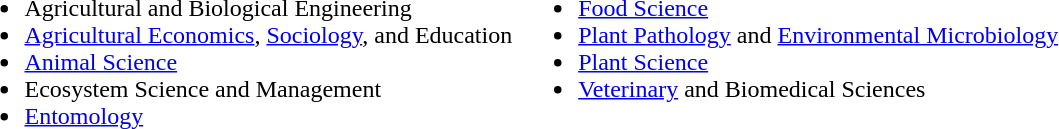<table>
<tr>
<td valign="top"><br><ul><li>Agricultural and Biological Engineering</li><li><a href='#'>Agricultural Economics</a>, <a href='#'>Sociology</a>, and Education</li><li><a href='#'>Animal Science</a></li><li>Ecosystem Science and Management</li><li><a href='#'>Entomology</a></li></ul></td>
<td valign="top"><br><ul><li><a href='#'>Food Science</a></li><li><a href='#'>Plant Pathology</a> and <a href='#'>Environmental Microbiology</a></li><li><a href='#'>Plant Science</a></li><li><a href='#'>Veterinary</a> and Biomedical Sciences</li></ul></td>
</tr>
</table>
